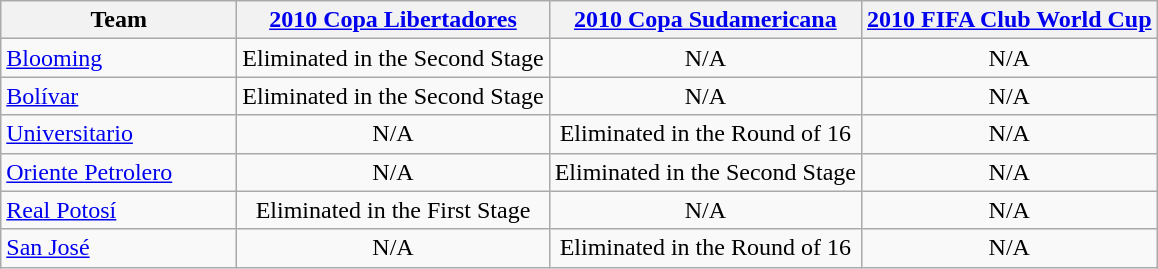<table class="wikitable">
<tr>
<th width=150>Team</th>
<th width=><a href='#'>2010 Copa Libertadores</a></th>
<th width=><a href='#'>2010 Copa Sudamericana</a></th>
<th width=><a href='#'>2010 FIFA Club World Cup</a></th>
</tr>
<tr>
<td><a href='#'>Blooming</a></td>
<td align=center>Eliminated in the Second Stage</td>
<td align=center>N/A</td>
<td align=center>N/A</td>
</tr>
<tr>
<td><a href='#'>Bolívar</a></td>
<td align=center>Eliminated in the Second Stage</td>
<td align=center>N/A</td>
<td align=center>N/A</td>
</tr>
<tr>
<td><a href='#'>Universitario</a></td>
<td align=center>N/A</td>
<td align=center>Eliminated in the Round of 16</td>
<td align=center>N/A</td>
</tr>
<tr>
<td><a href='#'>Oriente Petrolero</a></td>
<td align=center>N/A</td>
<td align=center>Eliminated in the Second Stage</td>
<td align=center>N/A</td>
</tr>
<tr>
<td><a href='#'>Real Potosí</a></td>
<td align=center>Eliminated in the First Stage</td>
<td align=center>N/A</td>
<td align=center>N/A</td>
</tr>
<tr>
<td><a href='#'>San José</a></td>
<td align=center>N/A</td>
<td align=center>Eliminated in the Round of 16</td>
<td align=center>N/A</td>
</tr>
</table>
